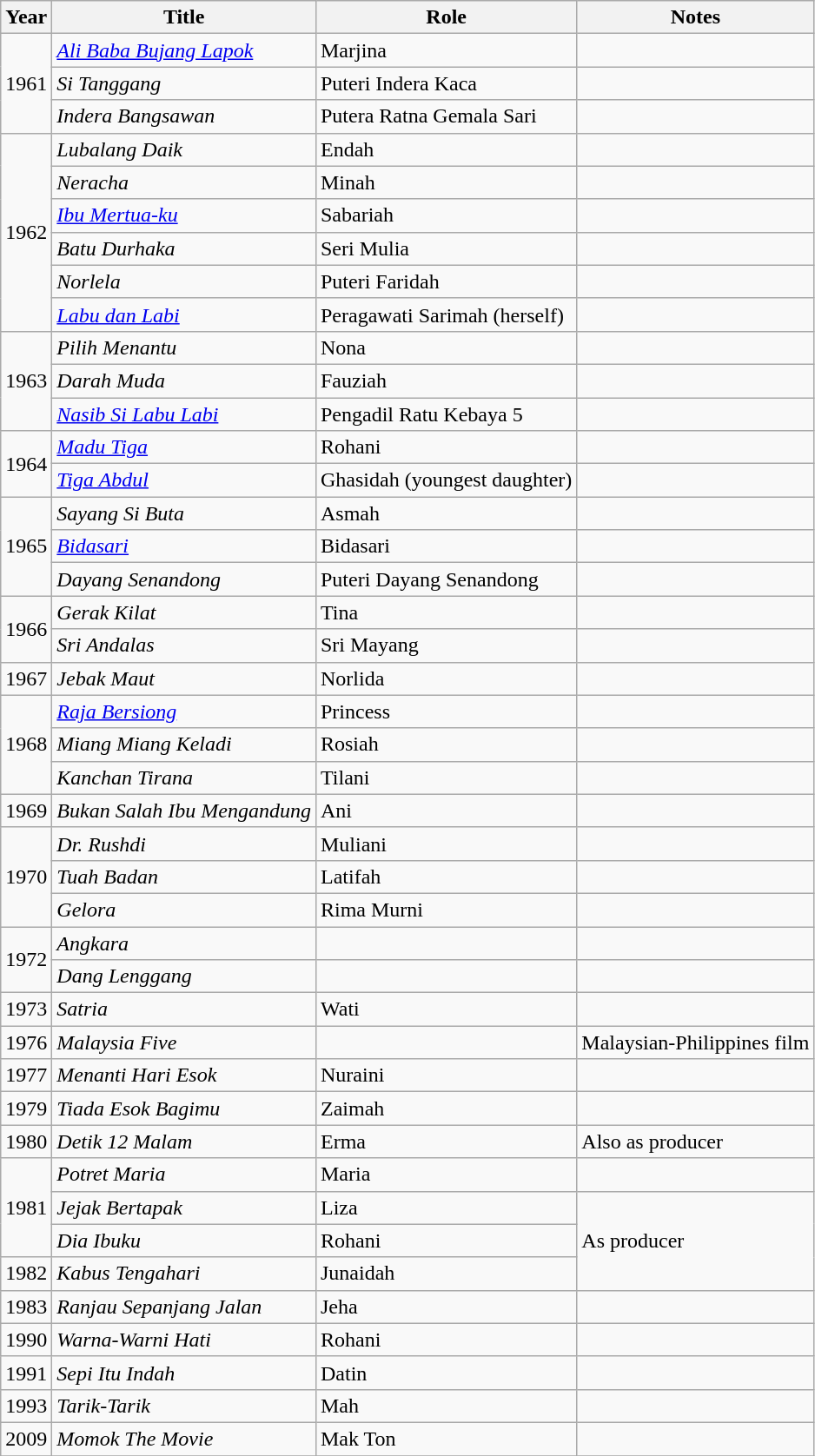<table class="wikitable">
<tr>
<th>Year</th>
<th>Title</th>
<th>Role</th>
<th>Notes</th>
</tr>
<tr>
<td rowspan="3">1961</td>
<td><em><a href='#'>Ali Baba Bujang Lapok</a></em></td>
<td>Marjina</td>
<td></td>
</tr>
<tr>
<td><em>Si Tanggang</em></td>
<td>Puteri Indera Kaca</td>
<td></td>
</tr>
<tr>
<td><em>Indera Bangsawan</em></td>
<td>Putera Ratna Gemala Sari</td>
<td></td>
</tr>
<tr>
<td rowspan="6">1962</td>
<td><em>Lubalang Daik</em></td>
<td>Endah</td>
<td></td>
</tr>
<tr>
<td><em>Neracha</em></td>
<td>Minah</td>
<td></td>
</tr>
<tr>
<td><em><a href='#'>Ibu Mertua-ku</a></em></td>
<td>Sabariah</td>
<td></td>
</tr>
<tr>
<td><em>Batu Durhaka</em></td>
<td>Seri Mulia</td>
<td></td>
</tr>
<tr>
<td><em>Norlela</em></td>
<td>Puteri Faridah</td>
<td></td>
</tr>
<tr>
<td><em><a href='#'>Labu dan Labi</a></em></td>
<td>Peragawati Sarimah (herself)</td>
<td></td>
</tr>
<tr>
<td rowspan="3">1963</td>
<td><em>Pilih Menantu</em></td>
<td>Nona</td>
<td></td>
</tr>
<tr>
<td><em>Darah Muda</em></td>
<td>Fauziah</td>
<td></td>
</tr>
<tr>
<td><em><a href='#'>Nasib Si Labu Labi</a></em></td>
<td>Pengadil Ratu Kebaya 5</td>
<td></td>
</tr>
<tr>
<td rowspan="2">1964</td>
<td><em><a href='#'>Madu Tiga</a></em></td>
<td>Rohani</td>
<td></td>
</tr>
<tr>
<td><em><a href='#'>Tiga Abdul</a></em></td>
<td>Ghasidah (youngest daughter)</td>
<td></td>
</tr>
<tr>
<td rowspan="3">1965</td>
<td><em>Sayang Si Buta</em></td>
<td>Asmah</td>
<td></td>
</tr>
<tr>
<td><em><a href='#'>Bidasari</a></em></td>
<td>Bidasari</td>
<td></td>
</tr>
<tr>
<td><em>Dayang Senandong</em></td>
<td>Puteri Dayang Senandong</td>
<td></td>
</tr>
<tr>
<td rowspan="2">1966</td>
<td><em>Gerak Kilat</em></td>
<td>Tina</td>
<td></td>
</tr>
<tr>
<td><em>Sri Andalas</em></td>
<td>Sri Mayang</td>
<td></td>
</tr>
<tr>
<td>1967</td>
<td><em>Jebak Maut</em></td>
<td>Norlida</td>
<td></td>
</tr>
<tr>
<td rowspan="3">1968</td>
<td><em><a href='#'>Raja Bersiong</a></em></td>
<td>Princess</td>
<td></td>
</tr>
<tr>
<td><em>Miang Miang Keladi</em></td>
<td>Rosiah</td>
<td></td>
</tr>
<tr>
<td><em>Kanchan Tirana</em></td>
<td>Tilani</td>
<td></td>
</tr>
<tr>
<td>1969</td>
<td><em>Bukan Salah Ibu Mengandung</em></td>
<td>Ani</td>
<td></td>
</tr>
<tr>
<td rowspan="3">1970</td>
<td><em>Dr. Rushdi</em></td>
<td>Muliani</td>
<td></td>
</tr>
<tr>
<td><em>Tuah Badan</em></td>
<td>Latifah</td>
<td></td>
</tr>
<tr>
<td><em>Gelora</em></td>
<td>Rima Murni</td>
<td></td>
</tr>
<tr>
<td rowspan="2">1972</td>
<td><em>Angkara</em></td>
<td></td>
<td></td>
</tr>
<tr>
<td><em>Dang Lenggang</em></td>
<td></td>
<td></td>
</tr>
<tr>
<td>1973</td>
<td><em>Satria</em></td>
<td>Wati</td>
<td></td>
</tr>
<tr>
<td>1976</td>
<td><em>Malaysia Five</em></td>
<td></td>
<td>Malaysian-Philippines film</td>
</tr>
<tr>
<td>1977</td>
<td><em>Menanti Hari Esok</em></td>
<td>Nuraini</td>
<td></td>
</tr>
<tr>
<td>1979</td>
<td><em>Tiada Esok Bagimu</em></td>
<td>Zaimah</td>
<td></td>
</tr>
<tr>
<td>1980</td>
<td><em>Detik 12 Malam</em></td>
<td>Erma</td>
<td>Also as producer</td>
</tr>
<tr>
<td rowspan="3">1981</td>
<td><em>Potret Maria</em></td>
<td>Maria</td>
<td></td>
</tr>
<tr>
<td><em>Jejak Bertapak</em></td>
<td>Liza</td>
<td rowspan="3">As producer</td>
</tr>
<tr>
<td><em>Dia Ibuku</em></td>
<td>Rohani</td>
</tr>
<tr>
<td>1982</td>
<td><em>Kabus Tengahari</em></td>
<td>Junaidah</td>
</tr>
<tr>
<td>1983</td>
<td><em>Ranjau Sepanjang Jalan</em></td>
<td>Jeha</td>
<td></td>
</tr>
<tr>
<td>1990</td>
<td><em>Warna-Warni Hati</em></td>
<td>Rohani</td>
<td></td>
</tr>
<tr>
<td>1991</td>
<td><em>Sepi Itu Indah</em></td>
<td>Datin</td>
<td></td>
</tr>
<tr>
<td>1993</td>
<td><em>Tarik-Tarik</em></td>
<td>Mah</td>
<td></td>
</tr>
<tr>
<td>2009</td>
<td><em>Momok The Movie</em></td>
<td>Mak Ton</td>
<td></td>
</tr>
<tr>
</tr>
</table>
